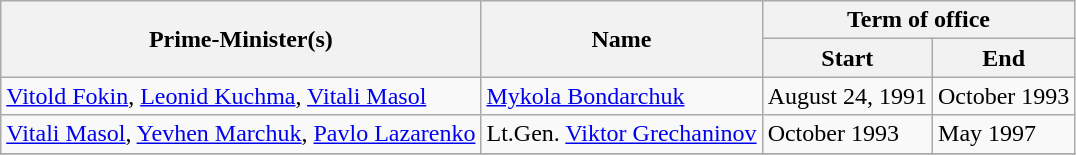<table class="wikitable">
<tr>
<th rowspan="2">Prime-Minister(s)</th>
<th rowspan="2">Name</th>
<th colspan="2">Term of office</th>
</tr>
<tr>
<th>Start</th>
<th>End</th>
</tr>
<tr>
<td><a href='#'>Vitold Fokin</a>, <a href='#'>Leonid Kuchma</a>, <a href='#'>Vitali Masol</a></td>
<td><a href='#'>Mykola Bondarchuk</a></td>
<td>August 24, 1991</td>
<td>October 1993</td>
</tr>
<tr>
<td><a href='#'>Vitali Masol</a>, <a href='#'>Yevhen Marchuk</a>, <a href='#'>Pavlo Lazarenko</a></td>
<td>Lt.Gen. <a href='#'>Viktor Grechaninov</a></td>
<td>October 1993</td>
<td>May 1997</td>
</tr>
<tr>
</tr>
</table>
